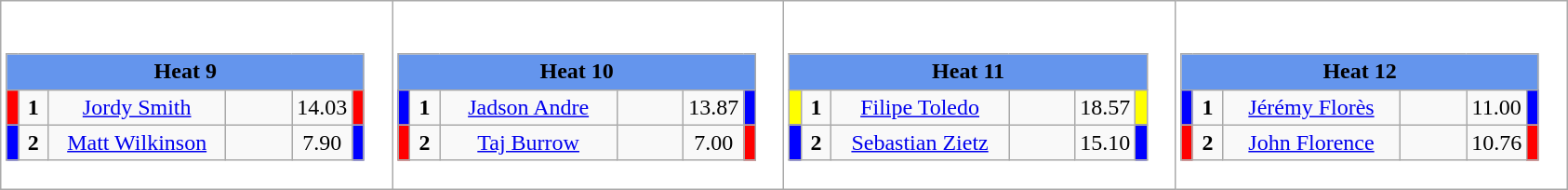<table class="wikitable" style="background:#fff;">
<tr>
<td><div><br><table class="wikitable">
<tr>
<td colspan="6"  style="text-align:center; background:#6495ed;"><strong>Heat 9</strong></td>
</tr>
<tr>
<td style="width:01px; background:#f00;"></td>
<td style="width:14px; text-align:center;"><strong>1</strong></td>
<td style="width:120px; text-align:center;"><a href='#'>Jordy Smith</a></td>
<td style="width:40px; text-align:center;"></td>
<td style="width:20px; text-align:center;">14.03</td>
<td style="width:01px; background:#f00;"></td>
</tr>
<tr>
<td style="width:01px; background:#00f;"></td>
<td style="width:14px; text-align:center;"><strong>2</strong></td>
<td style="width:120px; text-align:center;"><a href='#'>Matt Wilkinson</a></td>
<td style="width:40px; text-align:center;"></td>
<td style="width:20px; text-align:center;">7.90</td>
<td style="width:01px; background:#00f;"></td>
</tr>
</table>
</div></td>
<td><div><br><table class="wikitable">
<tr>
<td colspan="6"  style="text-align:center; background:#6495ed;"><strong>Heat 10</strong></td>
</tr>
<tr>
<td style="width:01px; background:#00f;"></td>
<td style="width:14px; text-align:center;"><strong>1</strong></td>
<td style="width:120px; text-align:center;"><a href='#'>Jadson Andre</a></td>
<td style="width:40px; text-align:center;"></td>
<td style="width:20px; text-align:center;">13.87</td>
<td style="width:01px; background:#00f;"></td>
</tr>
<tr>
<td style="width:01px; background:#f00;"></td>
<td style="width:14px; text-align:center;"><strong>2</strong></td>
<td style="width:120px; text-align:center;"><a href='#'>Taj Burrow</a></td>
<td style="width:40px; text-align:center;"></td>
<td style="width:20px; text-align:center;">7.00</td>
<td style="width:01px; background:#f00;"></td>
</tr>
</table>
</div></td>
<td><div><br><table class="wikitable">
<tr>
<td colspan="6"  style="text-align:center; background:#6495ed;"><strong>Heat 11</strong></td>
</tr>
<tr>
<td style="width:01px; background:#ff0;"></td>
<td style="width:14px; text-align:center;"><strong>1</strong></td>
<td style="width:120px; text-align:center;"><a href='#'>Filipe Toledo</a></td>
<td style="width:40px; text-align:center;"></td>
<td style="width:20px; text-align:center;">18.57</td>
<td style="width:01px; background:#ff0;"></td>
</tr>
<tr>
<td style="width:01px; background:#00f;"></td>
<td style="width:14px; text-align:center;"><strong>2</strong></td>
<td style="width:120px; text-align:center;"><a href='#'>Sebastian Zietz</a></td>
<td style="width:40px; text-align:center;"></td>
<td style="width:20px; text-align:center;">15.10</td>
<td style="width:01px; background:#00f;"></td>
</tr>
</table>
</div></td>
<td><div><br><table class="wikitable">
<tr>
<td colspan="6"  style="text-align:center; background:#6495ed;"><strong>Heat 12</strong></td>
</tr>
<tr>
<td style="width:01px; background:#00f;"></td>
<td style="width:14px; text-align:center;"><strong>1</strong></td>
<td style="width:120px; text-align:center;"><a href='#'>Jérémy Florès</a></td>
<td style="width:40px; text-align:center;"></td>
<td style="width:20px; text-align:center;">11.00</td>
<td style="width:01px; background:#00f;"></td>
</tr>
<tr>
<td style="width:01px; background:#f00;"></td>
<td style="width:14px; text-align:center;"><strong>2</strong></td>
<td style="width:120px; text-align:center;"><a href='#'>John Florence</a></td>
<td style="width:40px; text-align:center;"></td>
<td style="width:20px; text-align:center;">10.76</td>
<td style="width:01px; background:#f00;"></td>
</tr>
</table>
</div></td>
</tr>
</table>
